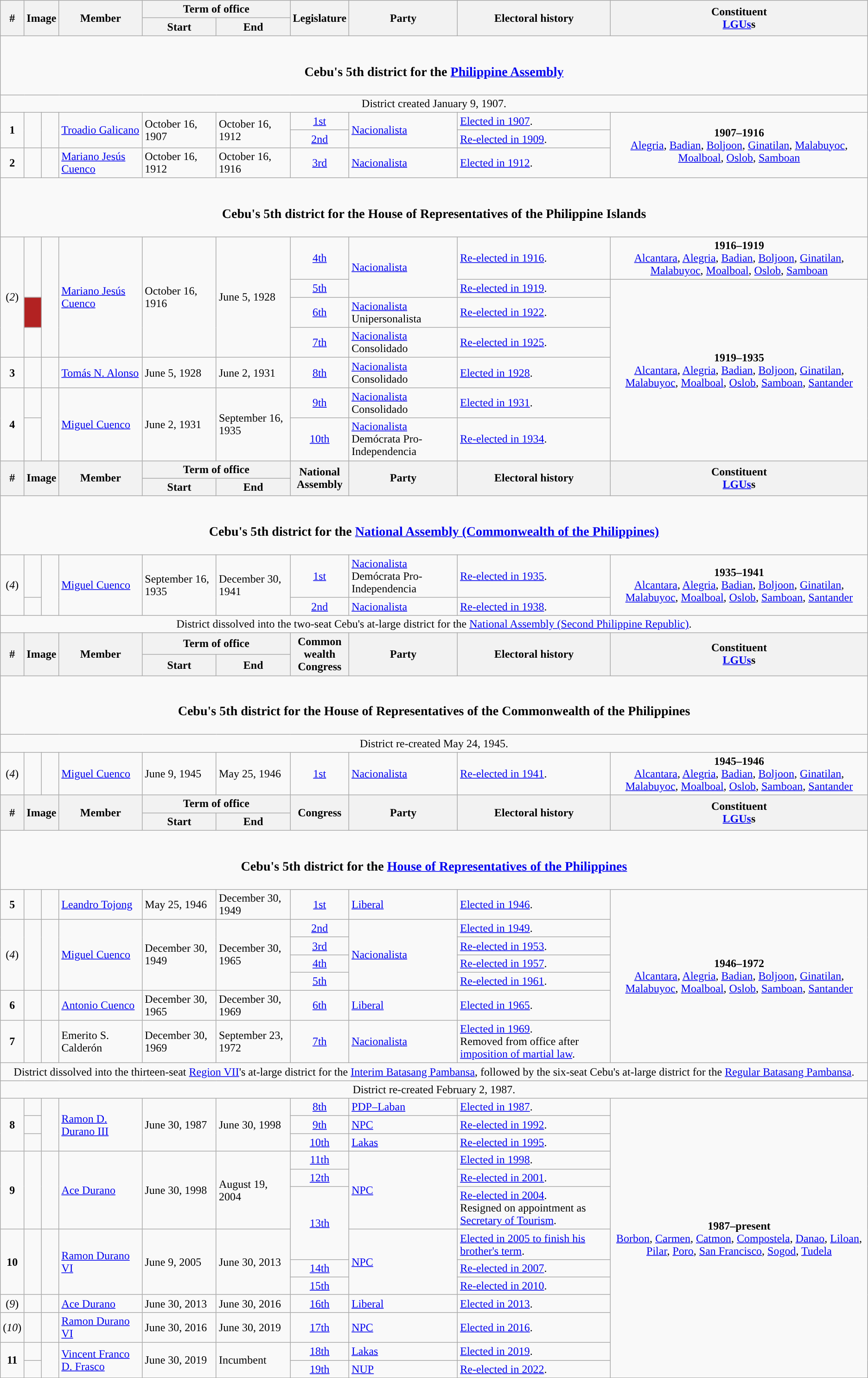<table class=wikitable>
<tr>
<th rowspan="2">#</th>
<th rowspan="2" colspan=2>Image</th>
<th rowspan="2">Member</th>
<th colspan=2>Term of office</th>
<th rowspan="2">Legislature</th>
<th rowspan="2">Party</th>
<th rowspan="2">Electoral history</th>
<th rowspan="2">Constituent<br><a href='#'>LGUs</a>s</th>
</tr>
<tr>
<th>Start</th>
<th>End</th>
</tr>
<tr>
<td colspan="10" style="text-align:center;"><br><h3>Cebu's 5th district for the <a href='#'>Philippine Assembly</a></h3></td>
</tr>
<tr>
<td colspan="10" style="text-align:center;">District created January 9, 1907.</td>
</tr>
<tr>
<td rowspan="2" style="text-align:center;"><strong>1</strong></td>
<td rowspan="2" style="color:inherit;background:"></td>
<td rowspan="2"></td>
<td rowspan="2"><a href='#'>Troadio Galicano</a></td>
<td rowspan="2">October 16, 1907</td>
<td rowspan="2">October 16, 1912</td>
<td style="text-align:center;"><a href='#'>1st</a></td>
<td rowspan="2"><a href='#'>Nacionalista</a></td>
<td><a href='#'>Elected in 1907</a>.</td>
<td rowspan="3" style="text-align:center;"><strong>1907–1916</strong><br><a href='#'>Alegria</a>, <a href='#'>Badian</a>, <a href='#'>Boljoon</a>, <a href='#'>Ginatilan</a>, <a href='#'>Malabuyoc</a>, <a href='#'>Moalboal</a>, <a href='#'>Oslob</a>, <a href='#'>Samboan</a></td>
</tr>
<tr>
<td style="text-align:center;"><a href='#'>2nd</a></td>
<td><a href='#'>Re-elected in 1909</a>.</td>
</tr>
<tr>
<td style="text-align:center;"><strong>2</strong></td>
<td style="color:inherit;background:"></td>
<td></td>
<td><a href='#'>Mariano Jesús Cuenco</a></td>
<td>October 16, 1912</td>
<td>October 16, 1916</td>
<td style="text-align:center;"><a href='#'>3rd</a></td>
<td><a href='#'>Nacionalista</a></td>
<td><a href='#'>Elected in 1912</a>.</td>
</tr>
<tr>
<td colspan="10" style="text-align:center;"><br><h3>Cebu's 5th district for the House of Representatives of the Philippine Islands</h3></td>
</tr>
<tr>
<td rowspan="4" style="text-align:center;">(<em>2</em>)</td>
<td rowspan="2" style="color:inherit;background:"></td>
<td rowspan="4"></td>
<td rowspan="4"><a href='#'>Mariano Jesús Cuenco</a></td>
<td rowspan="4">October 16, 1916</td>
<td rowspan="4">June 5, 1928</td>
<td style="text-align:center;"><a href='#'>4th</a></td>
<td rowspan="2"><a href='#'>Nacionalista</a></td>
<td><a href='#'>Re-elected in 1916</a>.</td>
<td style="text-align:center;"><strong>1916–1919</strong><br><a href='#'>Alcantara</a>, <a href='#'>Alegria</a>, <a href='#'>Badian</a>, <a href='#'>Boljoon</a>, <a href='#'>Ginatilan</a>, <a href='#'>Malabuyoc</a>, <a href='#'>Moalboal</a>, <a href='#'>Oslob</a>, <a href='#'>Samboan</a></td>
</tr>
<tr>
<td style="text-align:center;"><a href='#'>5th</a></td>
<td><a href='#'>Re-elected in 1919</a>.</td>
<td rowspan="6" style="text-align:center;"><strong>1919–1935</strong><br><a href='#'>Alcantara</a>, <a href='#'>Alegria</a>, <a href='#'>Badian</a>, <a href='#'>Boljoon</a>, <a href='#'>Ginatilan</a>, <a href='#'>Malabuyoc</a>, <a href='#'>Moalboal</a>, <a href='#'>Oslob</a>, <a href='#'>Samboan</a>, <a href='#'>Santander</a></td>
</tr>
<tr>
<td style="background-color:#B22222"></td>
<td style="text-align:center;"><a href='#'>6th</a></td>
<td><a href='#'>Nacionalista</a><br>Unipersonalista</td>
<td><a href='#'>Re-elected in 1922</a>.</td>
</tr>
<tr>
<td style="color:inherit;background:"></td>
<td style="text-align:center;"><a href='#'>7th</a></td>
<td><a href='#'>Nacionalista</a><br>Consolidado</td>
<td><a href='#'>Re-elected in 1925</a>.</td>
</tr>
<tr>
<td style="text-align:center;"><strong>3</strong></td>
<td style="color:inherit;background:"></td>
<td></td>
<td><a href='#'>Tomás N. Alonso</a></td>
<td>June 5, 1928</td>
<td>June 2, 1931</td>
<td style="text-align:center;"><a href='#'>8th</a></td>
<td><a href='#'>Nacionalista</a><br>Consolidado</td>
<td><a href='#'>Elected in 1928</a>.</td>
</tr>
<tr>
<td rowspan="2" style="text-align:center;"><strong>4</strong></td>
<td style="color:inherit;background:"></td>
<td rowspan="2"></td>
<td rowspan="2"><a href='#'>Miguel Cuenco</a></td>
<td rowspan="2">June 2, 1931</td>
<td rowspan="2">September 16, 1935</td>
<td style="text-align:center;"><a href='#'>9th</a></td>
<td><a href='#'>Nacionalista</a><br>Consolidado</td>
<td><a href='#'>Elected in 1931</a>.</td>
</tr>
<tr>
<td style="color:inherit;background:"></td>
<td style="text-align:center;"><a href='#'>10th</a></td>
<td><a href='#'>Nacionalista</a><br>Demócrata Pro-Independencia</td>
<td><a href='#'>Re-elected in 1934</a>.</td>
</tr>
<tr>
<th rowspan="2">#</th>
<th rowspan="2" colspan=2>Image</th>
<th rowspan="2">Member</th>
<th colspan=2>Term of office</th>
<th rowspan="2">National<br>Assembly</th>
<th rowspan="2">Party</th>
<th rowspan="2">Electoral history</th>
<th rowspan="2">Constituent<br><a href='#'>LGUs</a>s</th>
</tr>
<tr>
<th>Start</th>
<th>End</th>
</tr>
<tr>
<td colspan="10" style="text-align:center;"><br><h3>Cebu's 5th district for the <a href='#'>National Assembly (Commonwealth of the Philippines)</a></h3></td>
</tr>
<tr>
<td rowspan="2" style="text-align:center;">(<em>4</em>)</td>
<td style="color:inherit;background:"></td>
<td rowspan="2"></td>
<td rowspan="2"><a href='#'>Miguel Cuenco</a></td>
<td rowspan="2">September 16, 1935</td>
<td rowspan="2">December 30, 1941</td>
<td style="text-align:center;"><a href='#'>1st</a></td>
<td><a href='#'>Nacionalista</a><br>Demócrata Pro-Independencia</td>
<td><a href='#'>Re-elected in 1935</a>.</td>
<td rowspan=2" style="text-align:center;"><strong>1935–1941</strong><br><a href='#'>Alcantara</a>, <a href='#'>Alegria</a>, <a href='#'>Badian</a>, <a href='#'>Boljoon</a>, <a href='#'>Ginatilan</a>, <a href='#'>Malabuyoc</a>, <a href='#'>Moalboal</a>, <a href='#'>Oslob</a>, <a href='#'>Samboan</a>, <a href='#'>Santander</a></td>
</tr>
<tr>
<td style="color:inherit;background:"></td>
<td style="text-align:center;"><a href='#'>2nd</a></td>
<td><a href='#'>Nacionalista</a></td>
<td><a href='#'>Re-elected in 1938</a>.</td>
</tr>
<tr>
<td colspan="10" style="text-align:center;">District dissolved into the two-seat Cebu's at-large district for the <a href='#'>National Assembly (Second Philippine Republic)</a>.</td>
</tr>
<tr>
<th rowspan="2">#</th>
<th rowspan="2" colspan=2>Image</th>
<th rowspan="2">Member</th>
<th colspan=2>Term of office</th>
<th rowspan="2">Common<br>wealth<br>Congress</th>
<th rowspan="2">Party</th>
<th rowspan="2">Electoral history</th>
<th rowspan="2">Constituent<br><a href='#'>LGUs</a>s</th>
</tr>
<tr>
<th>Start</th>
<th>End</th>
</tr>
<tr>
<td colspan="10" style="text-align:center;"><br><h3>Cebu's 5th district for the House of Representatives of the Commonwealth of the Philippines</h3></td>
</tr>
<tr>
<td colspan="10" style="text-align:center;">District re-created May 24, 1945.</td>
</tr>
<tr>
<td style="text-align:center;">(<em>4</em>)</td>
<td style="color:inherit;background:"></td>
<td></td>
<td><a href='#'>Miguel Cuenco</a></td>
<td>June 9, 1945</td>
<td>May 25, 1946</td>
<td style="text-align:center;"><a href='#'>1st</a></td>
<td><a href='#'>Nacionalista</a></td>
<td><a href='#'>Re-elected in 1941</a>.</td>
<td style="text-align:center;"><strong>1945–1946</strong><br><a href='#'>Alcantara</a>, <a href='#'>Alegria</a>, <a href='#'>Badian</a>, <a href='#'>Boljoon</a>, <a href='#'>Ginatilan</a>, <a href='#'>Malabuyoc</a>, <a href='#'>Moalboal</a>, <a href='#'>Oslob</a>, <a href='#'>Samboan</a>, <a href='#'>Santander</a></td>
</tr>
<tr>
<th rowspan="2">#</th>
<th rowspan="2" colspan=2>Image</th>
<th rowspan="2">Member</th>
<th colspan=2>Term of office</th>
<th rowspan="2">Congress</th>
<th rowspan="2">Party</th>
<th rowspan="2">Electoral history</th>
<th rowspan="2">Constituent<br><a href='#'>LGUs</a>s</th>
</tr>
<tr>
<th>Start</th>
<th>End</th>
</tr>
<tr>
<td colspan="10" style="text-align:center;"><br><h3>Cebu's 5th district for the <a href='#'>House of Representatives of the Philippines</a></h3></td>
</tr>
<tr>
<td style="text-align:center;"><strong>5</strong></td>
<td style="color:inherit;background:"></td>
<td></td>
<td><a href='#'>Leandro Tojong</a></td>
<td>May 25, 1946</td>
<td>December 30, 1949</td>
<td style="text-align:center;"><a href='#'>1st</a></td>
<td><a href='#'>Liberal</a></td>
<td><a href='#'>Elected in 1946</a>.</td>
<td rowspan="7" style="text-align:center;"><strong>1946–1972</strong><br><a href='#'>Alcantara</a>, <a href='#'>Alegria</a>, <a href='#'>Badian</a>, <a href='#'>Boljoon</a>, <a href='#'>Ginatilan</a>, <a href='#'>Malabuyoc</a>, <a href='#'>Moalboal</a>, <a href='#'>Oslob</a>, <a href='#'>Samboan</a>, <a href='#'>Santander</a></td>
</tr>
<tr>
<td rowspan="4" style="text-align:center;">(<em>4</em>)</td>
<td rowspan="4" style="color:inherit;background:"></td>
<td rowspan="4"></td>
<td rowspan="4"><a href='#'>Miguel Cuenco</a></td>
<td rowspan="4">December 30, 1949</td>
<td rowspan="4">December 30, 1965</td>
<td style="text-align:center;"><a href='#'>2nd</a></td>
<td rowspan="4"><a href='#'>Nacionalista</a></td>
<td><a href='#'>Elected in 1949</a>.</td>
</tr>
<tr>
<td style="text-align:center;"><a href='#'>3rd</a></td>
<td><a href='#'>Re-elected in 1953</a>.</td>
</tr>
<tr>
<td style="text-align:center;"><a href='#'>4th</a></td>
<td><a href='#'>Re-elected in 1957</a>.</td>
</tr>
<tr>
<td style="text-align:center;"><a href='#'>5th</a></td>
<td><a href='#'>Re-elected in 1961</a>.</td>
</tr>
<tr>
<td style="text-align:center;"><strong>6</strong></td>
<td style="color:inherit;background:"></td>
<td></td>
<td><a href='#'>Antonio Cuenco</a></td>
<td>December 30, 1965</td>
<td>December 30, 1969</td>
<td style="text-align:center;"><a href='#'>6th</a></td>
<td><a href='#'>Liberal</a></td>
<td><a href='#'>Elected in 1965</a>.</td>
</tr>
<tr>
<td style="text-align:center;"><strong>7</strong></td>
<td style="color:inherit;background:"></td>
<td></td>
<td>Emerito S. Calderón</td>
<td>December 30, 1969</td>
<td>September 23, 1972</td>
<td style="text-align:center;"><a href='#'>7th</a></td>
<td><a href='#'>Nacionalista</a></td>
<td><a href='#'>Elected in 1969</a>.<br>Removed from office after <a href='#'>imposition of martial law</a>.</td>
</tr>
<tr>
<td colspan="10" style="text-align:center;">District dissolved into the thirteen-seat <a href='#'>Region VII</a>'s at-large district for the <a href='#'>Interim Batasang Pambansa</a>, followed by the six-seat Cebu's at-large district for the <a href='#'>Regular Batasang Pambansa</a>.</td>
</tr>
<tr>
<td colspan="10" style="text-align:center;">District re-created February 2, 1987.</td>
</tr>
<tr>
<td rowspan="3" style="text-align:center;"><strong>8</strong></td>
<td style="color:inherit;background:"></td>
<td rowspan="3"></td>
<td rowspan="3"><a href='#'>Ramon D. Durano III</a></td>
<td rowspan="3">June 30, 1987</td>
<td rowspan="3">June 30, 1998</td>
<td style="text-align:center;"><a href='#'>8th</a></td>
<td><a href='#'>PDP–Laban</a></td>
<td><a href='#'>Elected in 1987</a>.</td>
<td rowspan="13" style="text-align:center;"><strong>1987–present</strong><br><a href='#'>Borbon</a>, <a href='#'>Carmen</a>, <a href='#'>Catmon</a>, <a href='#'>Compostela</a>, <a href='#'>Danao</a>, <a href='#'>Liloan</a>, <a href='#'>Pilar</a>, <a href='#'>Poro</a>, <a href='#'>San Francisco</a>, <a href='#'>Sogod</a>, <a href='#'>Tudela</a></td>
</tr>
<tr>
<td style="color:inherit;background:"></td>
<td style="text-align:center;"><a href='#'>9th</a></td>
<td><a href='#'>NPC</a></td>
<td><a href='#'>Re-elected in 1992</a>.</td>
</tr>
<tr>
<td style="color:inherit;background:"></td>
<td style="text-align:center;"><a href='#'>10th</a></td>
<td><a href='#'>Lakas</a></td>
<td><a href='#'>Re-elected in 1995</a>.</td>
</tr>
<tr>
<td rowspan="3" style="text-align:center;"><strong>9</strong></td>
<td rowspan="3" style="color:inherit;background:"></td>
<td rowspan="3"></td>
<td rowspan="3"><a href='#'>Ace Durano</a></td>
<td rowspan="3">June 30, 1998</td>
<td rowspan="3">August 19, 2004</td>
<td style="text-align:center;"><a href='#'>11th</a></td>
<td rowspan="3"><a href='#'>NPC</a></td>
<td><a href='#'>Elected in 1998</a>.</td>
</tr>
<tr>
<td style="text-align:center;"><a href='#'>12th</a></td>
<td><a href='#'>Re-elected in 2001</a>.</td>
</tr>
<tr>
<td rowspan="2" style="text-align:center;"><a href='#'>13th</a></td>
<td><a href='#'>Re-elected in 2004</a>.<br>Resigned on appointment as <a href='#'>Secretary of Tourism</a>.</td>
</tr>
<tr>
<td rowspan="3" style="text-align:center;"><strong>10</strong></td>
<td rowspan="3" style="color:inherit;background:"></td>
<td rowspan="3"></td>
<td rowspan="3"><a href='#'>Ramon Durano VI</a></td>
<td rowspan="3">June 9, 2005</td>
<td rowspan="3">June 30, 2013</td>
<td rowspan="3"><a href='#'>NPC</a></td>
<td><a href='#'>Elected in 2005 to finish his brother's term</a>.</td>
</tr>
<tr>
<td style="text-align:center;"><a href='#'>14th</a></td>
<td><a href='#'>Re-elected in 2007</a>.</td>
</tr>
<tr>
<td style="text-align:center;"><a href='#'>15th</a></td>
<td><a href='#'>Re-elected in 2010</a>.</td>
</tr>
<tr>
<td style="text-align:center;">(<em>9</em>)</td>
<td style="color:inherit;background:"></td>
<td></td>
<td><a href='#'>Ace Durano</a></td>
<td>June 30, 2013</td>
<td>June 30, 2016</td>
<td style="text-align:center;"><a href='#'>16th</a></td>
<td><a href='#'>Liberal</a></td>
<td><a href='#'>Elected in 2013</a>.</td>
</tr>
<tr>
<td style="text-align:center;">(<em>10</em>)</td>
<td style="color:inherit;background:"></td>
<td></td>
<td><a href='#'>Ramon Durano VI</a></td>
<td>June 30, 2016</td>
<td>June 30, 2019</td>
<td style="text-align:center;"><a href='#'>17th</a></td>
<td><a href='#'>NPC</a></td>
<td><a href='#'>Elected in 2016</a>.</td>
</tr>
<tr>
<td rowspan="2" style="text-align:center;"><strong>11</strong></td>
<td style="color:inherit;background:"></td>
<td rowspan="2"></td>
<td rowspan="2"><a href='#'>Vincent Franco D. Frasco</a></td>
<td rowspan="2">June 30, 2019</td>
<td rowspan="2">Incumbent</td>
<td style="text-align:center;"><a href='#'>18th</a></td>
<td><a href='#'>Lakas</a></td>
<td><a href='#'>Elected in 2019</a>.</td>
</tr>
<tr>
<td style="color:inherit;background:"></td>
<td style="text-align:center;"><a href='#'>19th</a></td>
<td><a href='#'>NUP</a></td>
<td><a href='#'>Re-elected in 2022</a>.</td>
</tr>
</table>
